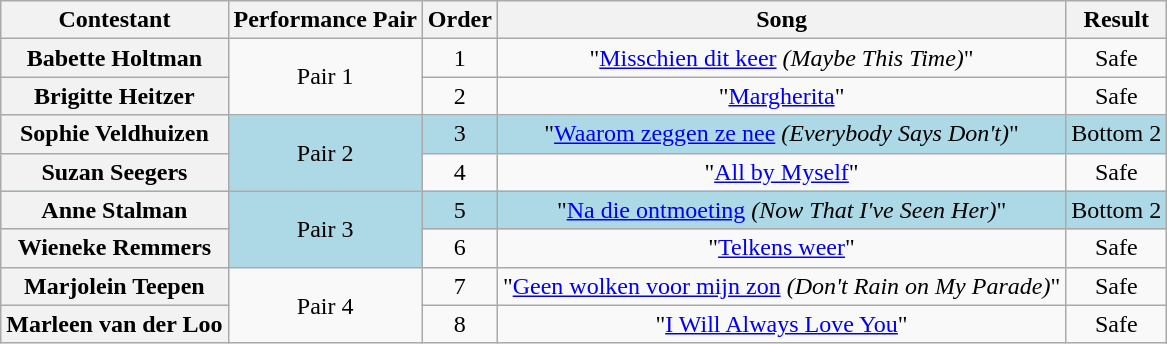<table class="wikitable plainrowheaders" style="text-align:center;">
<tr>
<th scope="col">Contestant</th>
<th scope="col">Performance Pair</th>
<th scope="col">Order</th>
<th scope="col">Song</th>
<th scope="col">Result</th>
</tr>
<tr>
<th scope="row">Babette Holtman</th>
<td rowspan="2">Pair 1</td>
<td>1</td>
<td>"<a href='#'>Misschien dit keer</a> <em>(Maybe This Time)</em>"</td>
<td>Safe</td>
</tr>
<tr>
<th scope="row">Brigitte Heitzer</th>
<td>2</td>
<td>"<a href='#'>Margherita</a>"</td>
<td>Safe</td>
</tr>
<tr style = "background:lightblue">
<th scope="row">Sophie Veldhuizen</th>
<td rowspan="2">Pair 2</td>
<td>3</td>
<td>"<a href='#'>Waarom zeggen ze nee</a> <em>(Everybody Says Don't)</em>"</td>
<td>Bottom 2</td>
</tr>
<tr>
<th scope="row">Suzan Seegers</th>
<td>4</td>
<td>"<a href='#'>All by Myself</a>"</td>
<td>Safe</td>
</tr>
<tr style="background:lightblue;">
<th scope="row">Anne Stalman</th>
<td rowspan="2">Pair 3</td>
<td>5</td>
<td>"<a href='#'>Na die ontmoeting</a> <em>(Now That I've Seen Her)</em>"</td>
<td>Bottom 2</td>
</tr>
<tr>
<th scope="row">Wieneke Remmers</th>
<td>6</td>
<td>"<a href='#'>Telkens weer</a>"</td>
<td>Safe</td>
</tr>
<tr>
<th scope="row">Marjolein Teepen</th>
<td rowspan="2">Pair 4</td>
<td>7</td>
<td>"<a href='#'>Geen wolken voor mijn zon</a> <em>(Don't Rain on My Parade)</em>"</td>
<td>Safe</td>
</tr>
<tr>
<th scope="row">Marleen van der Loo</th>
<td>8</td>
<td>"<a href='#'>I Will Always Love You</a>"</td>
<td>Safe</td>
</tr>
</table>
